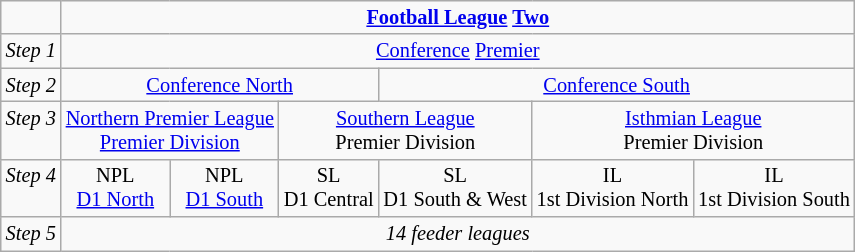<table class="wikitable" style="text-align: center; font-size: 85%;">
<tr>
<td> </td>
<td colspan="6"><strong><a href='#'>Football League</a> <a href='#'>Two</a></strong></td>
</tr>
<tr style="vertical-align: top;">
<td><em>Step 1</em></td>
<td colspan="6"><a href='#'>Conference</a> <a href='#'>Premier</a></td>
</tr>
<tr style="vertical-align: top;">
<td><em>Step 2</em></td>
<td colspan="3"><a href='#'>Conference North</a></td>
<td colspan="3"><a href='#'>Conference South</a></td>
</tr>
<tr style="vertical-align: top;">
<td><em>Step 3</em></td>
<td colspan="2"><a href='#'>Northern Premier League</a><br><a href='#'>Premier Division</a></td>
<td colspan="2"><a href='#'>Southern League</a><br>Premier Division</td>
<td colspan="2"><a href='#'>Isthmian League</a><br>Premier Division</td>
</tr>
<tr style="vertical-align: top;">
<td><em>Step 4</em></td>
<td>NPL<br><a href='#'>D1 North</a></td>
<td>NPL<br><a href='#'>D1 South</a></td>
<td>SL<br>D1 Central</td>
<td>SL<br>D1 South & West</td>
<td>IL<br>1st Division North</td>
<td>IL<br>1st Division South</td>
</tr>
<tr style="vertical-align: top;">
<td><em>Step 5</em></td>
<td colspan="6"><em>14 feeder leagues</em></td>
</tr>
</table>
